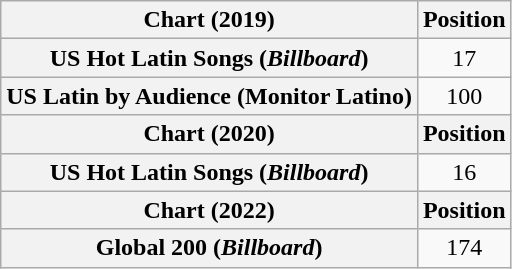<table class="wikitable plainrowheaders" style="text-align:center">
<tr>
<th scope="col">Chart (2019)</th>
<th scope="col">Position</th>
</tr>
<tr>
<th scope="row">US Hot Latin Songs (<em>Billboard</em>)</th>
<td>17</td>
</tr>
<tr>
<th scope="row">US Latin by Audience (Monitor Latino)</th>
<td>100</td>
</tr>
<tr>
<th scope="col">Chart (2020)</th>
<th scope="col">Position</th>
</tr>
<tr>
<th scope="row">US Hot Latin Songs (<em>Billboard</em>)</th>
<td>16</td>
</tr>
<tr>
<th scope="col">Chart (2022)</th>
<th scope="col">Position</th>
</tr>
<tr>
<th scope="row">Global 200 (<em>Billboard</em>)</th>
<td>174</td>
</tr>
</table>
